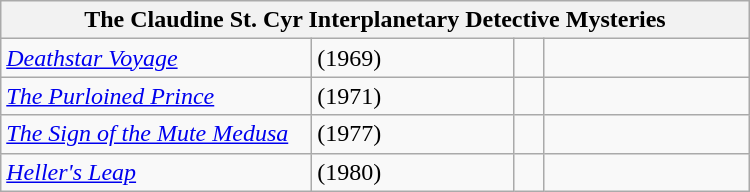<table class=wikitable border="1" width="500 px">
<tr>
<th colspan="4">The Claudine St. Cyr Interplanetary Detective Mysteries</th>
</tr>
<tr>
<td style width="200 px"><em><a href='#'>Deathstar Voyage</a></em></td>
<td>(1969)</td>
<td></td>
<td style width="130 px"></td>
</tr>
<tr>
<td><em><a href='#'>The Purloined Prince</a></em></td>
<td>(1971)</td>
<td></td>
<td></td>
</tr>
<tr>
<td><em><a href='#'>The Sign of the Mute Medusa</a></em></td>
<td>(1977)</td>
<td></td>
<td></td>
</tr>
<tr>
<td><em><a href='#'>Heller's Leap</a></em></td>
<td>(1980)</td>
<td></td>
<td></td>
</tr>
</table>
